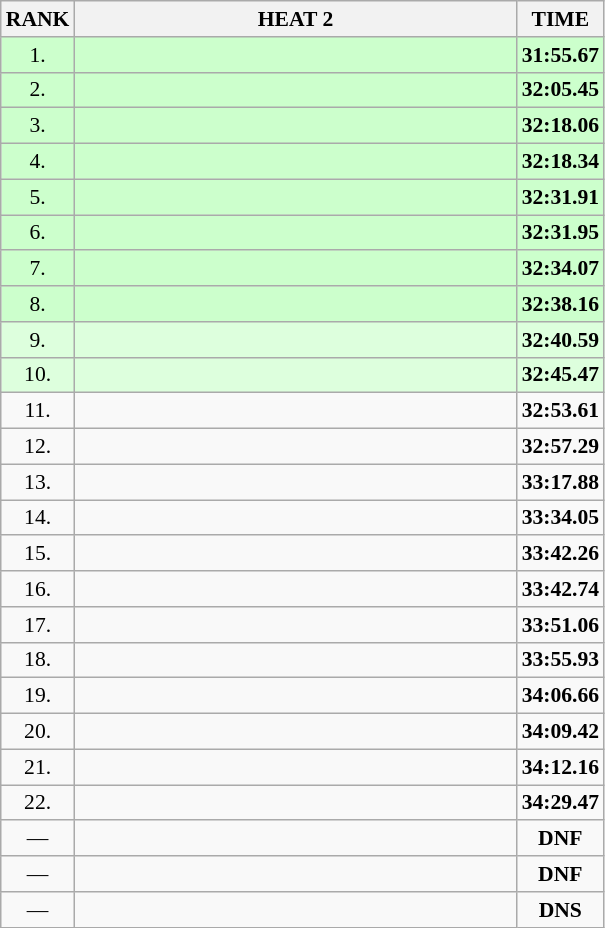<table class="wikitable" style="border-collapse: collapse; font-size: 90%;">
<tr>
<th>RANK</th>
<th align="center" style="width: 20em">HEAT 2</th>
<th>TIME</th>
</tr>
<tr bgcolor="#ccffcc">
<td align="center">1.</td>
<td></td>
<td align="center"><strong>31:55.67</strong></td>
</tr>
<tr bgcolor="#ccffcc">
<td align="center">2.</td>
<td></td>
<td align="center"><strong>32:05.45</strong></td>
</tr>
<tr bgcolor="#ccffcc">
<td align="center">3.</td>
<td></td>
<td align="center"><strong>32:18.06</strong></td>
</tr>
<tr bgcolor="#ccffcc">
<td align="center">4.</td>
<td></td>
<td align="center"><strong>32:18.34</strong></td>
</tr>
<tr bgcolor="#ccffcc">
<td align="center">5.</td>
<td></td>
<td align="center"><strong>32:31.91</strong></td>
</tr>
<tr bgcolor="#ccffcc">
<td align="center">6.</td>
<td></td>
<td align="center"><strong>32:31.95</strong></td>
</tr>
<tr bgcolor="#ccffcc">
<td align="center">7.</td>
<td></td>
<td align="center"><strong>32:34.07</strong></td>
</tr>
<tr bgcolor="#ccffcc">
<td align="center">8.</td>
<td></td>
<td align="center"><strong>32:38.16</strong></td>
</tr>
<tr bgcolor="#ddffdd">
<td align="center">9.</td>
<td></td>
<td align="center"><strong>32:40.59</strong></td>
</tr>
<tr bgcolor="#ddffdd">
<td align="center">10.</td>
<td></td>
<td align="center"><strong>32:45.47</strong></td>
</tr>
<tr>
<td align="center">11.</td>
<td></td>
<td align="center"><strong>32:53.61</strong></td>
</tr>
<tr>
<td align="center">12.</td>
<td></td>
<td align="center"><strong>32:57.29</strong></td>
</tr>
<tr>
<td align="center">13.</td>
<td></td>
<td align="center"><strong>33:17.88</strong></td>
</tr>
<tr>
<td align="center">14.</td>
<td></td>
<td align="center"><strong>33:34.05</strong></td>
</tr>
<tr>
<td align="center">15.</td>
<td></td>
<td align="center"><strong>33:42.26</strong></td>
</tr>
<tr>
<td align="center">16.</td>
<td></td>
<td align="center"><strong>33:42.74</strong></td>
</tr>
<tr>
<td align="center">17.</td>
<td></td>
<td align="center"><strong>33:51.06</strong></td>
</tr>
<tr>
<td align="center">18.</td>
<td></td>
<td align="center"><strong>33:55.93</strong></td>
</tr>
<tr>
<td align="center">19.</td>
<td></td>
<td align="center"><strong>34:06.66</strong></td>
</tr>
<tr>
<td align="center">20.</td>
<td></td>
<td align="center"><strong>34:09.42</strong></td>
</tr>
<tr>
<td align="center">21.</td>
<td></td>
<td align="center"><strong>34:12.16</strong></td>
</tr>
<tr>
<td align="center">22.</td>
<td></td>
<td align="center"><strong>34:29.47</strong></td>
</tr>
<tr>
<td align="center">—</td>
<td></td>
<td align="center"><strong>DNF</strong></td>
</tr>
<tr>
<td align="center">—</td>
<td></td>
<td align="center"><strong>DNF</strong></td>
</tr>
<tr>
<td align="center">—</td>
<td></td>
<td align="center"><strong>DNS</strong></td>
</tr>
</table>
